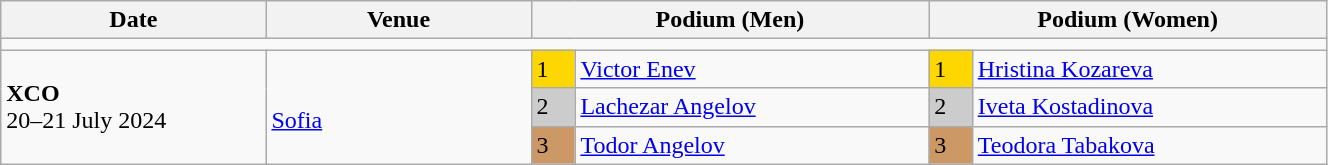<table class="wikitable" width=70%>
<tr>
<th>Date</th>
<th width=20%>Venue</th>
<th colspan=2 width=30%>Podium (Men)</th>
<th colspan=2 width=30%>Podium (Women)</th>
</tr>
<tr>
<td colspan=6></td>
</tr>
<tr>
<td rowspan=3><strong>XCO</strong> <br> 20–21 July 2024</td>
<td rowspan=3><br><a href='#'>Sofia</a></td>
<td bgcolor=FFD700>1</td>
<td><a href='#'>Victor Enev</a></td>
<td bgcolor=FFD700>1</td>
<td><a href='#'>Hristina Kozareva</a></td>
</tr>
<tr>
<td bgcolor=CCCCCC>2</td>
<td><a href='#'>Lachezar Angelov</a></td>
<td bgcolor=CCCCCC>2</td>
<td><a href='#'>Iveta Kostadinova</a></td>
</tr>
<tr>
<td bgcolor=CC9966>3</td>
<td><a href='#'>Todor Angelov</a></td>
<td bgcolor=CC9966>3</td>
<td><a href='#'>Teodora Tabakova</a></td>
</tr>
</table>
